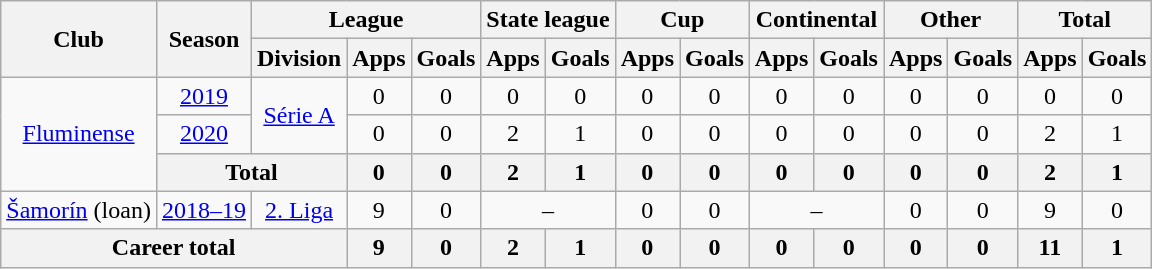<table class="wikitable" style="text-align: center">
<tr>
<th rowspan="2">Club</th>
<th rowspan="2">Season</th>
<th colspan="3">League</th>
<th colspan="2">State league</th>
<th colspan="2">Cup</th>
<th colspan="2">Continental</th>
<th colspan="2">Other</th>
<th colspan="2">Total</th>
</tr>
<tr>
<th>Division</th>
<th>Apps</th>
<th>Goals</th>
<th>Apps</th>
<th>Goals</th>
<th>Apps</th>
<th>Goals</th>
<th>Apps</th>
<th>Goals</th>
<th>Apps</th>
<th>Goals</th>
<th>Apps</th>
<th>Goals</th>
</tr>
<tr>
<td rowspan="3"><a href='#'>Fluminense</a></td>
<td><a href='#'>2019</a></td>
<td rowspan="2"><a href='#'>Série A</a></td>
<td>0</td>
<td>0</td>
<td>0</td>
<td>0</td>
<td>0</td>
<td>0</td>
<td>0</td>
<td>0</td>
<td>0</td>
<td>0</td>
<td>0</td>
<td>0</td>
</tr>
<tr>
<td><a href='#'>2020</a></td>
<td>0</td>
<td>0</td>
<td>2</td>
<td>1</td>
<td>0</td>
<td>0</td>
<td>0</td>
<td>0</td>
<td>0</td>
<td>0</td>
<td>2</td>
<td>1</td>
</tr>
<tr>
<th colspan="2"><strong>Total</strong></th>
<th>0</th>
<th>0</th>
<th>2</th>
<th>1</th>
<th>0</th>
<th>0</th>
<th>0</th>
<th>0</th>
<th>0</th>
<th>0</th>
<th>2</th>
<th>1</th>
</tr>
<tr>
<td><a href='#'>Šamorín</a> (loan)</td>
<td><a href='#'>2018–19</a></td>
<td><a href='#'>2. Liga</a></td>
<td>9</td>
<td>0</td>
<td colspan="2">–</td>
<td>0</td>
<td>0</td>
<td colspan="2">–</td>
<td>0</td>
<td>0</td>
<td>9</td>
<td>0</td>
</tr>
<tr>
<th colspan="3"><strong>Career total</strong></th>
<th>9</th>
<th>0</th>
<th>2</th>
<th>1</th>
<th>0</th>
<th>0</th>
<th>0</th>
<th>0</th>
<th>0</th>
<th>0</th>
<th>11</th>
<th>1</th>
</tr>
</table>
